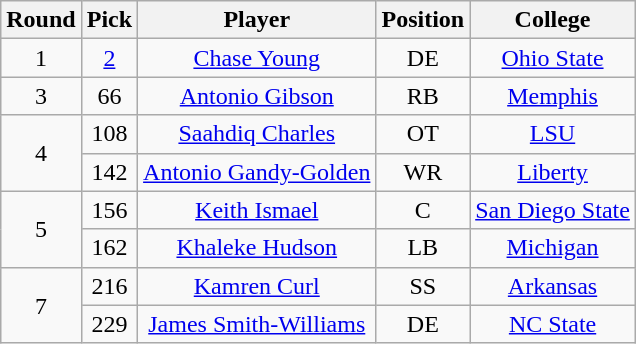<table class="wikitable sortable sortable" style="text-align:center;">
<tr>
<th>Round</th>
<th>Pick</th>
<th>Player</th>
<th>Position</th>
<th>College</th>
</tr>
<tr>
<td>1</td>
<td><a href='#'>2</a></td>
<td><a href='#'>Chase Young</a></td>
<td>DE</td>
<td><a href='#'>Ohio State</a></td>
</tr>
<tr>
<td>3</td>
<td>66</td>
<td><a href='#'>Antonio Gibson</a></td>
<td>RB</td>
<td><a href='#'>Memphis</a></td>
</tr>
<tr>
<td rowspan=2>4</td>
<td>108</td>
<td><a href='#'>Saahdiq Charles</a></td>
<td>OT</td>
<td><a href='#'>LSU</a></td>
</tr>
<tr>
<td>142</td>
<td><a href='#'>Antonio Gandy-Golden</a></td>
<td>WR</td>
<td><a href='#'>Liberty</a></td>
</tr>
<tr>
<td rowspan=2>5</td>
<td>156</td>
<td><a href='#'>Keith Ismael</a></td>
<td>C</td>
<td><a href='#'>San Diego State</a></td>
</tr>
<tr>
<td>162</td>
<td><a href='#'>Khaleke Hudson</a></td>
<td>LB</td>
<td><a href='#'>Michigan</a></td>
</tr>
<tr>
<td rowspan=2>7</td>
<td>216</td>
<td><a href='#'>Kamren Curl</a></td>
<td>SS</td>
<td><a href='#'>Arkansas</a></td>
</tr>
<tr>
<td>229</td>
<td><a href='#'>James Smith-Williams</a></td>
<td>DE</td>
<td><a href='#'>NC State</a></td>
</tr>
</table>
